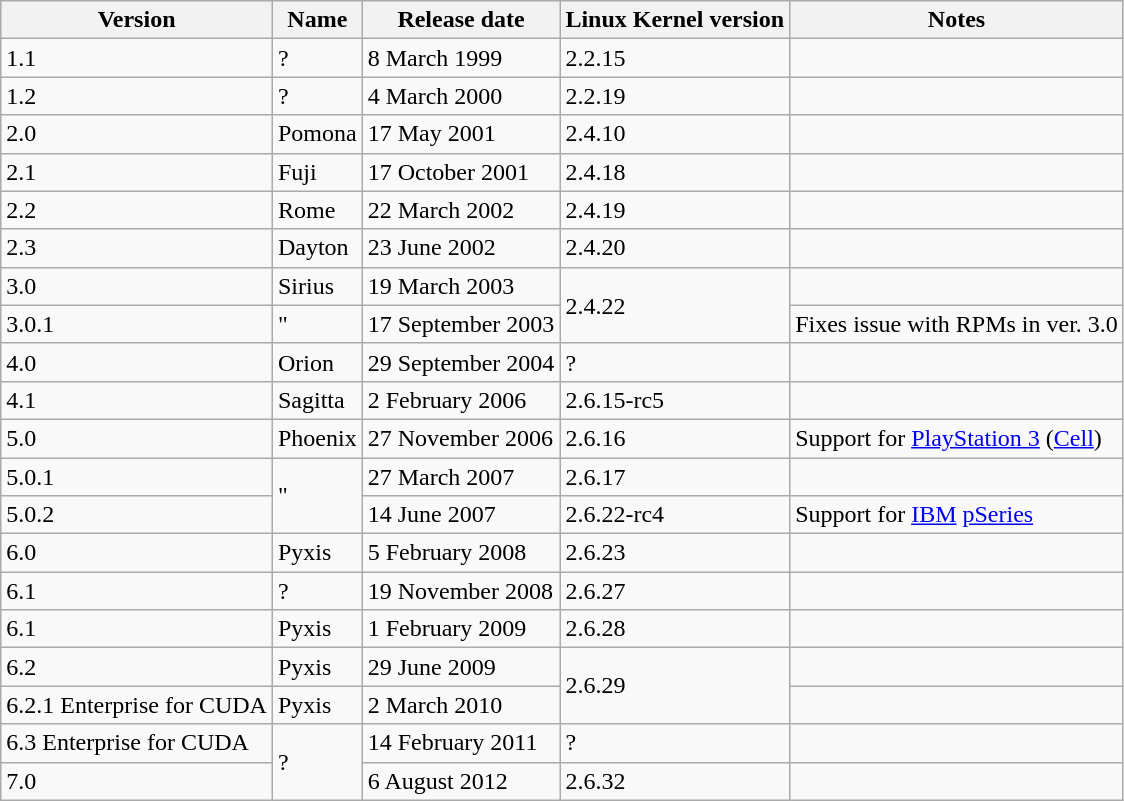<table class="wikitable">
<tr>
<th>Version</th>
<th>Name</th>
<th>Release date</th>
<th>Linux Kernel version</th>
<th>Notes</th>
</tr>
<tr>
<td>1.1</td>
<td>?</td>
<td>8 March 1999</td>
<td>2.2.15</td>
<td></td>
</tr>
<tr>
<td>1.2</td>
<td>?</td>
<td>4 March 2000</td>
<td>2.2.19</td>
<td></td>
</tr>
<tr>
<td>2.0</td>
<td>Pomona</td>
<td>17 May 2001</td>
<td>2.4.10</td>
<td></td>
</tr>
<tr>
<td>2.1</td>
<td>Fuji</td>
<td>17 October 2001</td>
<td>2.4.18</td>
<td></td>
</tr>
<tr>
<td>2.2</td>
<td>Rome</td>
<td>22 March 2002</td>
<td>2.4.19</td>
<td></td>
</tr>
<tr>
<td>2.3</td>
<td>Dayton</td>
<td>23 June 2002</td>
<td>2.4.20</td>
<td></td>
</tr>
<tr>
<td>3.0</td>
<td>Sirius</td>
<td>19 March 2003</td>
<td rowspan="2">2.4.22</td>
<td></td>
</tr>
<tr>
<td>3.0.1</td>
<td>"</td>
<td>17 September 2003</td>
<td>Fixes issue with RPMs in ver. 3.0</td>
</tr>
<tr>
<td>4.0</td>
<td>Orion</td>
<td>29 September 2004</td>
<td>?</td>
<td></td>
</tr>
<tr>
<td>4.1</td>
<td>Sagitta</td>
<td>2 February 2006</td>
<td>2.6.15-rc5</td>
<td></td>
</tr>
<tr>
<td>5.0</td>
<td>Phoenix</td>
<td>27 November 2006</td>
<td>2.6.16</td>
<td>Support for <a href='#'>PlayStation 3</a> (<a href='#'>Cell</a>)</td>
</tr>
<tr>
<td>5.0.1</td>
<td rowspan="2">"</td>
<td>27 March 2007</td>
<td>2.6.17</td>
<td></td>
</tr>
<tr>
<td>5.0.2</td>
<td>14 June 2007</td>
<td>2.6.22-rc4</td>
<td>Support for <a href='#'>IBM</a> <a href='#'>pSeries</a></td>
</tr>
<tr>
<td>6.0</td>
<td>Pyxis</td>
<td>5 February 2008</td>
<td>2.6.23</td>
<td></td>
</tr>
<tr>
<td>6.1</td>
<td>?</td>
<td>19 November 2008</td>
<td>2.6.27</td>
<td></td>
</tr>
<tr>
<td>6.1</td>
<td>Pyxis</td>
<td>1 February 2009</td>
<td>2.6.28</td>
<td></td>
</tr>
<tr>
<td>6.2</td>
<td>Pyxis</td>
<td>29 June 2009</td>
<td rowspan="2">2.6.29</td>
<td></td>
</tr>
<tr>
<td>6.2.1 Enterprise for CUDA</td>
<td>Pyxis</td>
<td>2 March 2010</td>
<td></td>
</tr>
<tr>
<td>6.3 Enterprise for CUDA</td>
<td rowspan="2">?</td>
<td>14 February 2011</td>
<td>?</td>
<td></td>
</tr>
<tr>
<td>7.0</td>
<td>6 August 2012</td>
<td>2.6.32</td>
<td></td>
</tr>
</table>
